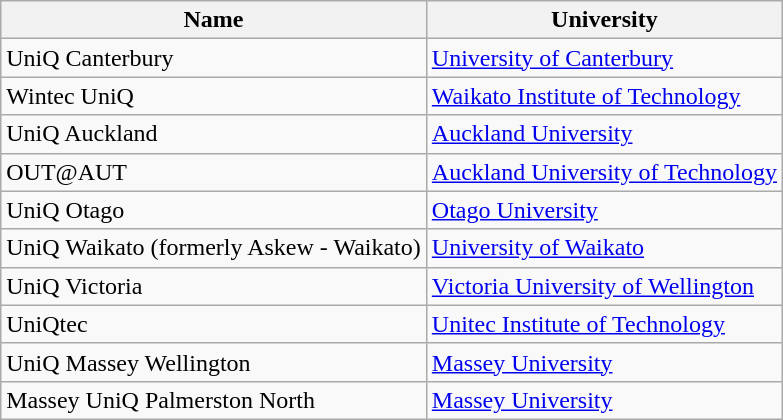<table class="wikitable sortable">
<tr>
<th>Name</th>
<th>University</th>
</tr>
<tr>
<td>UniQ Canterbury</td>
<td><a href='#'>University of Canterbury</a></td>
</tr>
<tr>
<td>Wintec UniQ</td>
<td><a href='#'>Waikato Institute of Technology</a></td>
</tr>
<tr>
<td>UniQ Auckland</td>
<td><a href='#'>Auckland University</a></td>
</tr>
<tr>
<td>OUT@AUT</td>
<td><a href='#'>Auckland University of Technology</a></td>
</tr>
<tr>
<td>UniQ Otago</td>
<td><a href='#'>Otago University</a></td>
</tr>
<tr>
<td>UniQ Waikato (formerly Askew - Waikato)</td>
<td><a href='#'>University of Waikato</a></td>
</tr>
<tr>
<td>UniQ Victoria</td>
<td><a href='#'>Victoria University of Wellington</a></td>
</tr>
<tr>
<td>UniQtec</td>
<td><a href='#'>Unitec Institute of Technology</a></td>
</tr>
<tr>
<td>UniQ Massey Wellington</td>
<td><a href='#'>Massey University</a></td>
</tr>
<tr>
<td>Massey UniQ Palmerston North</td>
<td><a href='#'>Massey University</a></td>
</tr>
</table>
